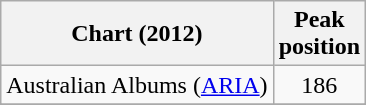<table class="wikitable sortable plainrowheaders">
<tr>
<th scope="col">Chart (2012)</th>
<th scope="col">Peak<br>position</th>
</tr>
<tr>
<td>Australian Albums (<a href='#'>ARIA</a>)</td>
<td align="center">186</td>
</tr>
<tr>
</tr>
<tr>
</tr>
<tr>
</tr>
<tr>
</tr>
</table>
